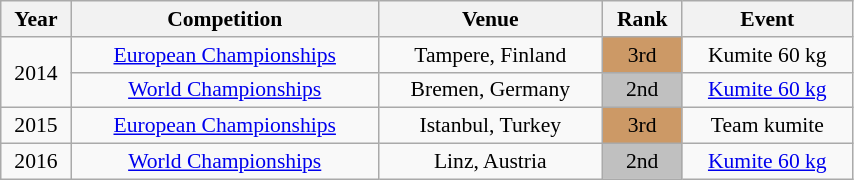<table class="wikitable sortable" width=45% style="font-size:90%; text-align:center;">
<tr>
<th>Year</th>
<th>Competition</th>
<th>Venue</th>
<th>Rank</th>
<th>Event</th>
</tr>
<tr>
<td rowspan=2>2014</td>
<td><a href='#'>European Championships</a></td>
<td>Tampere, Finland</td>
<td bgcolor="cc9966">3rd</td>
<td>Kumite 60 kg</td>
</tr>
<tr>
<td><a href='#'>World Championships</a></td>
<td>Bremen, Germany</td>
<td bgcolor="silver">2nd</td>
<td><a href='#'>Kumite 60 kg</a></td>
</tr>
<tr>
<td>2015</td>
<td><a href='#'>European Championships</a></td>
<td>Istanbul, Turkey</td>
<td bgcolor="cc9966">3rd</td>
<td>Team kumite</td>
</tr>
<tr>
<td>2016</td>
<td><a href='#'>World Championships</a></td>
<td>Linz, Austria</td>
<td bgcolor="silver">2nd</td>
<td><a href='#'>Kumite 60 kg</a></td>
</tr>
</table>
